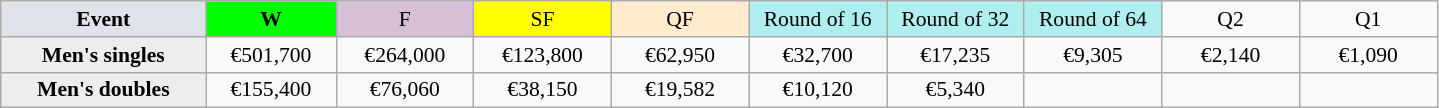<table class=wikitable style=font-size:90%;text-align:center>
<tr>
<td width=130 bgcolor=dfe2e9><strong>Event</strong></td>
<td width=80 bgcolor=lime><strong>W</strong></td>
<td width=85 bgcolor=thistle>F</td>
<td width=85 bgcolor=ffff00>SF</td>
<td width=85 bgcolor=ffebcd>QF</td>
<td width=85 bgcolor=afeeee>Round of 16</td>
<td width=85 bgcolor=afeeee>Round of 32</td>
<td width=85 bgcolor=afeeee>Round of 64</td>
<td width=85>Q2</td>
<td width=85>Q1</td>
</tr>
<tr>
<th style=background:#ededed>Men's singles</th>
<td>€501,700</td>
<td>€264,000</td>
<td>€123,800</td>
<td>€62,950</td>
<td>€32,700</td>
<td>€17,235</td>
<td>€9,305</td>
<td>€2,140</td>
<td>€1,090</td>
</tr>
<tr>
<th style=background:#ededed>Men's doubles</th>
<td>€155,400</td>
<td>€76,060</td>
<td>€38,150</td>
<td>€19,582</td>
<td>€10,120</td>
<td>€5,340</td>
<td></td>
<td></td>
<td></td>
</tr>
</table>
